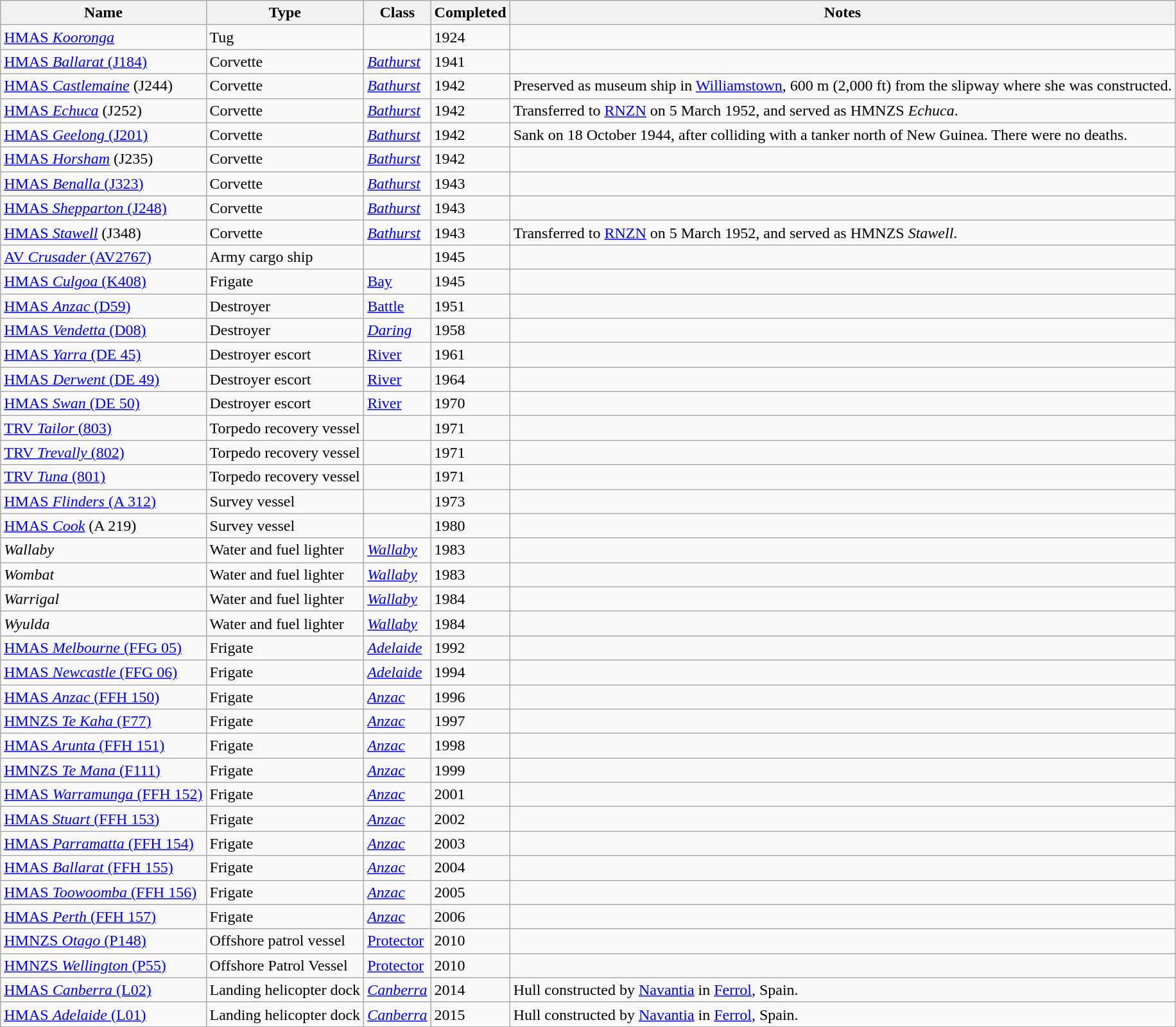<table class="wikitable sortable">
<tr>
<th>Name</th>
<th>Type</th>
<th>Class</th>
<th>Completed</th>
<th>Notes</th>
</tr>
<tr>
<td><a href='#'>HMAS <em>Kooronga</em></a></td>
<td>Tug</td>
<td></td>
<td>1924</td>
<td></td>
</tr>
<tr>
<td><a href='#'>HMAS <em>Ballarat</em> (J184)</a></td>
<td>Corvette</td>
<td><a href='#'><em>Bathurst</em></a></td>
<td>1941</td>
<td></td>
</tr>
<tr>
<td><a href='#'>HMAS <em>Castlemaine</em></a> (J244)</td>
<td>Corvette</td>
<td><a href='#'><em>Bathurst</em></a></td>
<td>1942</td>
<td>Preserved as museum ship in <a href='#'>Williamstown</a>, 600 m (2,000 ft) from the slipway where she was constructed.</td>
</tr>
<tr>
<td><a href='#'>HMAS <em>Echuca</em></a> (J252)</td>
<td>Corvette</td>
<td><a href='#'><em>Bathurst</em></a></td>
<td>1942</td>
<td>Transferred to <a href='#'>RNZN</a> on 5 March 1952, and served as HMNZS <em>Echuca</em>.</td>
</tr>
<tr>
<td><a href='#'>HMAS <em>Geelong</em> (J201)</a></td>
<td>Corvette</td>
<td><a href='#'><em>Bathurst</em></a></td>
<td>1942</td>
<td>Sank on 18 October 1944, after colliding with a tanker north of New Guinea. There were no deaths.</td>
</tr>
<tr>
<td><a href='#'>HMAS <em>Horsham</em></a> (J235)</td>
<td>Corvette</td>
<td><a href='#'><em>Bathurst</em></a></td>
<td>1942</td>
<td></td>
</tr>
<tr>
<td><a href='#'>HMAS <em>Benalla</em> (J323)</a></td>
<td>Corvette</td>
<td><a href='#'><em>Bathurst</em></a></td>
<td>1943</td>
<td></td>
</tr>
<tr>
<td><a href='#'>HMAS <em>Shepparton</em> (J248)</a></td>
<td>Corvette</td>
<td><a href='#'><em>Bathurst</em></a></td>
<td>1943</td>
<td></td>
</tr>
<tr>
<td><a href='#'>HMAS <em>Stawell</em></a> (J348)</td>
<td>Corvette</td>
<td><a href='#'><em>Bathurst</em></a></td>
<td>1943</td>
<td>Transferred to <a href='#'>RNZN</a> on 5 March 1952, and served as HMNZS <em>Stawell</em>.</td>
</tr>
<tr>
<td><a href='#'>AV <em>Crusader</em> (AV2767)</a></td>
<td>Army cargo ship</td>
<td></td>
<td>1945</td>
<td></td>
</tr>
<tr>
<td><a href='#'>HMAS <em>Culgoa</em> (K408)</a></td>
<td>Frigate</td>
<td><a href='#'>Bay</a></td>
<td>1945</td>
<td></td>
</tr>
<tr>
<td><a href='#'>HMAS <em>Anzac</em> (D59)</a></td>
<td>Destroyer</td>
<td><a href='#'>Battle</a></td>
<td>1951</td>
<td></td>
</tr>
<tr>
<td><a href='#'>HMAS <em>Vendetta</em> (D08)</a></td>
<td>Destroyer</td>
<td><a href='#'><em>Daring</em></a></td>
<td>1958</td>
<td></td>
</tr>
<tr>
<td><a href='#'>HMAS <em>Yarra</em> (DE 45)</a></td>
<td>Destroyer escort</td>
<td><a href='#'>River</a></td>
<td>1961</td>
<td></td>
</tr>
<tr>
<td><a href='#'>HMAS <em>Derwent</em> (DE 49)</a></td>
<td>Destroyer escort</td>
<td><a href='#'>River</a></td>
<td>1964</td>
<td></td>
</tr>
<tr>
<td><a href='#'>HMAS <em>Swan</em> (DE 50)</a></td>
<td>Destroyer escort</td>
<td><a href='#'>River</a></td>
<td>1970</td>
<td></td>
</tr>
<tr>
<td><a href='#'>TRV <em>Tailor</em> (803)</a></td>
<td>Torpedo recovery vessel</td>
<td></td>
<td>1971</td>
<td></td>
</tr>
<tr>
<td><a href='#'>TRV <em>Trevally</em> (802)</a></td>
<td>Torpedo recovery vessel</td>
<td></td>
<td>1971</td>
<td></td>
</tr>
<tr>
<td><a href='#'>TRV <em>Tuna</em> (801)</a></td>
<td>Torpedo recovery vessel</td>
<td></td>
<td>1971</td>
<td></td>
</tr>
<tr>
<td><a href='#'>HMAS <em>Flinders</em> (A 312)</a></td>
<td>Survey vessel</td>
<td></td>
<td>1973</td>
<td></td>
</tr>
<tr>
<td><a href='#'>HMAS <em>Cook</em></a> (A 219)</td>
<td>Survey vessel</td>
<td></td>
<td>1980</td>
<td></td>
</tr>
<tr>
<td><em>Wallaby</em></td>
<td>Water and fuel lighter</td>
<td><a href='#'><em>Wallaby</em></a></td>
<td>1983</td>
<td></td>
</tr>
<tr>
<td><em>Wombat</em></td>
<td>Water and fuel lighter</td>
<td><a href='#'><em>Wallaby</em></a></td>
<td>1983</td>
<td></td>
</tr>
<tr>
<td><em>Warrigal</em></td>
<td>Water and fuel lighter</td>
<td><a href='#'><em>Wallaby</em></a></td>
<td>1984</td>
<td></td>
</tr>
<tr>
<td><em>Wyulda</em></td>
<td>Water and fuel lighter</td>
<td><a href='#'><em>Wallaby</em></a></td>
<td>1984</td>
<td></td>
</tr>
<tr>
<td><a href='#'>HMAS <em>Melbourne</em> (FFG 05)</a></td>
<td>Frigate</td>
<td><a href='#'><em>Adelaide</em></a></td>
<td>1992</td>
<td></td>
</tr>
<tr>
<td><a href='#'>HMAS <em>Newcastle</em> (FFG 06)</a></td>
<td>Frigate</td>
<td><a href='#'><em>Adelaide</em></a></td>
<td>1994</td>
<td></td>
</tr>
<tr>
<td><a href='#'>HMAS <em>Anzac</em> (FFH 150)</a></td>
<td>Frigate</td>
<td><a href='#'><em>Anzac</em></a></td>
<td>1996</td>
<td></td>
</tr>
<tr>
<td><a href='#'>HMNZS <em>Te Kaha</em> (F77)</a></td>
<td>Frigate</td>
<td><a href='#'><em>Anzac</em></a></td>
<td>1997</td>
<td></td>
</tr>
<tr>
<td><a href='#'>HMAS <em>Arunta</em> (FFH 151)</a></td>
<td>Frigate</td>
<td><a href='#'><em>Anzac</em></a></td>
<td>1998</td>
<td></td>
</tr>
<tr>
<td><a href='#'>HMNZS <em>Te Mana</em> (F111)</a></td>
<td>Frigate</td>
<td><a href='#'><em>Anzac</em></a></td>
<td>1999</td>
<td></td>
</tr>
<tr>
<td><a href='#'>HMAS <em>Warramunga</em> (FFH 152)</a></td>
<td>Frigate</td>
<td><a href='#'><em>Anzac</em></a></td>
<td>2001</td>
<td></td>
</tr>
<tr>
<td><a href='#'>HMAS <em>Stuart</em> (FFH 153)</a></td>
<td>Frigate</td>
<td><a href='#'><em>Anzac</em></a></td>
<td>2002</td>
<td></td>
</tr>
<tr>
<td><a href='#'>HMAS <em>Parramatta</em> (FFH 154)</a></td>
<td>Frigate</td>
<td><a href='#'><em>Anzac</em></a></td>
<td>2003</td>
<td></td>
</tr>
<tr>
<td><a href='#'>HMAS <em>Ballarat</em> (FFH 155)</a></td>
<td>Frigate</td>
<td><a href='#'><em>Anzac</em></a></td>
<td>2004</td>
<td></td>
</tr>
<tr>
<td><a href='#'>HMAS <em>Toowoomba</em> (FFH 156)</a></td>
<td>Frigate</td>
<td><a href='#'><em>Anzac</em></a></td>
<td>2005</td>
<td></td>
</tr>
<tr>
<td><a href='#'>HMAS <em>Perth</em> (FFH 157)</a></td>
<td>Frigate</td>
<td><a href='#'><em>Anzac</em></a></td>
<td>2006</td>
<td></td>
</tr>
<tr>
<td><a href='#'>HMNZS <em>Otago</em> (P148)</a></td>
<td>Offshore patrol vessel</td>
<td><a href='#'>Protector</a></td>
<td>2010</td>
<td></td>
</tr>
<tr>
<td><a href='#'>HMNZS <em>Wellington</em> (P55)</a></td>
<td>Offshore Patrol Vessel</td>
<td><a href='#'>Protector</a></td>
<td>2010</td>
<td></td>
</tr>
<tr>
<td><a href='#'>HMAS <em>Canberra</em> (L02)</a></td>
<td>Landing helicopter dock</td>
<td><a href='#'><em>Canberra</em></a></td>
<td>2014</td>
<td>Hull constructed by <a href='#'>Navantia</a> in <a href='#'>Ferrol</a>, Spain.</td>
</tr>
<tr>
<td><a href='#'>HMAS <em>Adelaide</em> (L01)</a></td>
<td>Landing helicopter dock</td>
<td><a href='#'><em>Canberra</em></a></td>
<td>2015</td>
<td>Hull constructed by <a href='#'>Navantia</a> in <a href='#'>Ferrol</a>, Spain.</td>
</tr>
</table>
